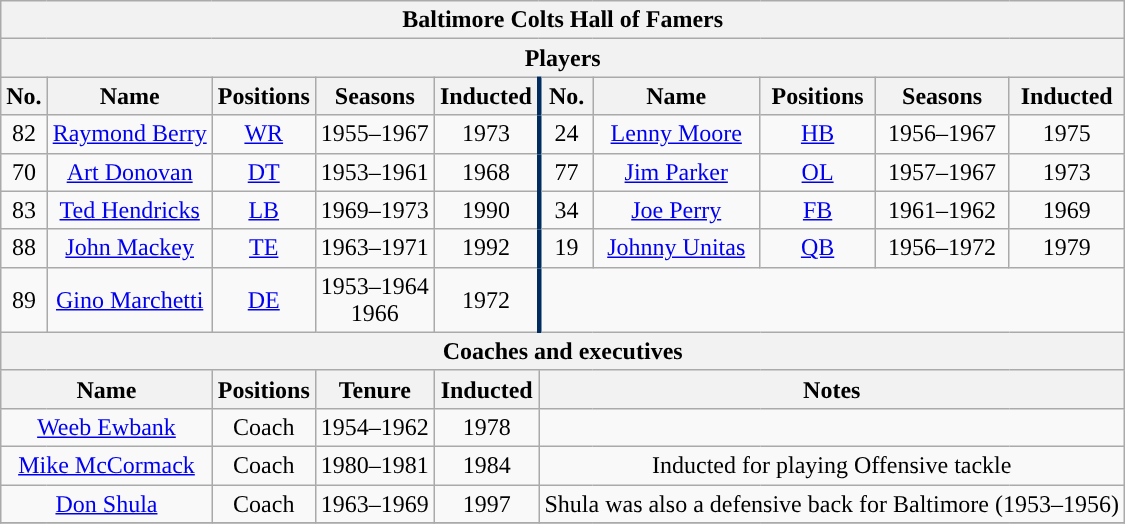<table class="wikitable" style="text-align:center">
<tr>
<th colspan="10" style=><strong>Baltimore Colts Hall of Famers</strong></th>
</tr>
<tr>
<th colspan="10">Players</th>
</tr>
<tr>
<th>No.</th>
<th>Name</th>
<th>Positions</th>
<th>Seasons</th>
<th style="border-right:3px solid #002C5F">Inducted</th>
<th>No.</th>
<th>Name</th>
<th>Positions</th>
<th>Seasons</th>
<th>Inducted</th>
</tr>
<tr>
<td>82</td>
<td><a href='#'>Raymond Berry</a></td>
<td><a href='#'>WR</a></td>
<td>1955–1967</td>
<td style="border-right:3px solid #002C5F">1973</td>
<td>24</td>
<td><a href='#'>Lenny Moore</a></td>
<td><a href='#'>HB</a></td>
<td>1956–1967</td>
<td>1975</td>
</tr>
<tr>
<td>70</td>
<td><a href='#'>Art Donovan</a></td>
<td><a href='#'>DT</a></td>
<td>1953–1961</td>
<td style="border-right:3px solid #002C5F">1968</td>
<td>77</td>
<td><a href='#'>Jim Parker</a></td>
<td><a href='#'>OL</a></td>
<td>1957–1967</td>
<td>1973</td>
</tr>
<tr>
<td>83</td>
<td><a href='#'>Ted Hendricks</a></td>
<td><a href='#'>LB</a></td>
<td>1969–1973</td>
<td style="border-right:3px solid #002C5F">1990</td>
<td>34</td>
<td><a href='#'>Joe Perry</a></td>
<td><a href='#'>FB</a></td>
<td>1961–1962</td>
<td>1969</td>
</tr>
<tr>
<td>88</td>
<td><a href='#'>John Mackey</a></td>
<td><a href='#'>TE</a></td>
<td>1963–1971</td>
<td style="border-right:3px solid #002C5F">1992</td>
<td>19</td>
<td><a href='#'>Johnny Unitas</a></td>
<td><a href='#'>QB</a></td>
<td>1956–1972</td>
<td>1979</td>
</tr>
<tr>
<td>89</td>
<td><a href='#'>Gino Marchetti</a></td>
<td><a href='#'>DE</a></td>
<td>1953–1964<br>1966</td>
<td style="border-right:3px solid #002C5F">1972</td>
</tr>
<tr>
<th colspan="10">Coaches and executives</th>
</tr>
<tr>
<th colspan="2">Name</th>
<th>Positions</th>
<th>Tenure</th>
<th>Inducted</th>
<th colspan="5">Notes</th>
</tr>
<tr align=center>
<td colspan="2"><a href='#'>Weeb Ewbank</a></td>
<td>Coach</td>
<td>1954–1962</td>
<td>1978</td>
<td colspan="5"></td>
</tr>
<tr align=center>
<td colspan="2"><a href='#'>Mike McCormack</a></td>
<td>Coach</td>
<td>1980–1981</td>
<td>1984</td>
<td colspan="5">Inducted for playing Offensive tackle</td>
</tr>
<tr align=center>
<td colspan="2"><a href='#'>Don Shula</a></td>
<td>Coach</td>
<td>1963–1969</td>
<td>1997</td>
<td colspan="5">Shula was also a defensive back for Baltimore (1953–1956)</td>
</tr>
<tr align=center>
</tr>
</table>
